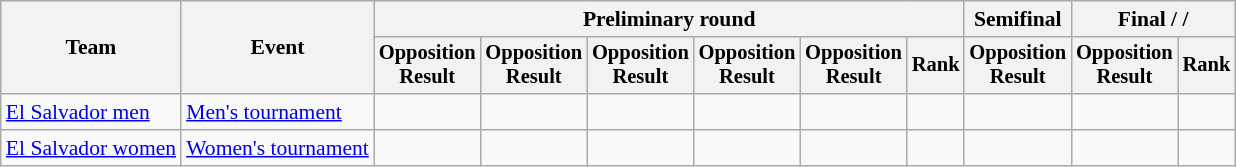<table class=wikitable style=font-size:90%;text-align:center>
<tr>
<th rowspan=2>Team</th>
<th rowspan=2>Event</th>
<th colspan=6>Preliminary round</th>
<th>Semifinal</th>
<th colspan=2>Final /  / </th>
</tr>
<tr style=font-size:95%>
<th>Opposition<br>Result</th>
<th>Opposition<br>Result</th>
<th>Opposition<br>Result</th>
<th>Opposition<br>Result</th>
<th>Opposition<br>Result</th>
<th>Rank</th>
<th>Opposition<br>Result</th>
<th>Opposition<br>Result</th>
<th>Rank</th>
</tr>
<tr>
<td align=left><a href='#'>El Salvador men</a></td>
<td align=left><a href='#'>Men's tournament</a></td>
<td></td>
<td></td>
<td></td>
<td></td>
<td></td>
<td></td>
<td></td>
<td></td>
<td></td>
</tr>
<tr>
<td align=left><a href='#'>El Salvador women</a></td>
<td align=left><a href='#'>Women's tournament</a></td>
<td></td>
<td></td>
<td></td>
<td></td>
<td></td>
<td></td>
<td></td>
<td></td>
<td></td>
</tr>
</table>
